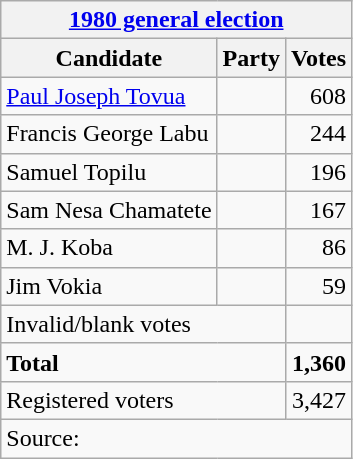<table class=wikitable style=text-align:left>
<tr>
<th colspan=3><a href='#'>1980 general election</a></th>
</tr>
<tr>
<th>Candidate</th>
<th>Party</th>
<th>Votes</th>
</tr>
<tr>
<td><a href='#'>Paul Joseph Tovua</a></td>
<td></td>
<td align=right>608</td>
</tr>
<tr>
<td>Francis George Labu</td>
<td></td>
<td align=right>244</td>
</tr>
<tr>
<td>Samuel Topilu</td>
<td></td>
<td align=right>196</td>
</tr>
<tr>
<td>Sam Nesa Chamatete</td>
<td></td>
<td align=right>167</td>
</tr>
<tr>
<td>M. J. Koba</td>
<td></td>
<td align=right>86</td>
</tr>
<tr>
<td>Jim Vokia</td>
<td></td>
<td align=right>59</td>
</tr>
<tr>
<td colspan=2>Invalid/blank votes</td>
<td></td>
</tr>
<tr>
<td colspan=2><strong>Total</strong></td>
<td align=right><strong>1,360</strong></td>
</tr>
<tr>
<td colspan=2>Registered voters</td>
<td align=right>3,427</td>
</tr>
<tr>
<td colspan=3>Source: </td>
</tr>
</table>
